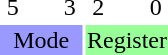<table style="text-align:center;">
<tr>
<td style="width:15px;">5</td>
<td style="width:15px;"></td>
<td style="width:15px;">3</td>
<td style="width:15px;">2</td>
<td style="width:15px;"></td>
<td style="width:15px;">0</td>
</tr>
<tr>
<td colspan="3" style="background-color:#99F;">Mode</td>
<td colspan="3" style="background-color:#9F9;">Register</td>
</tr>
</table>
